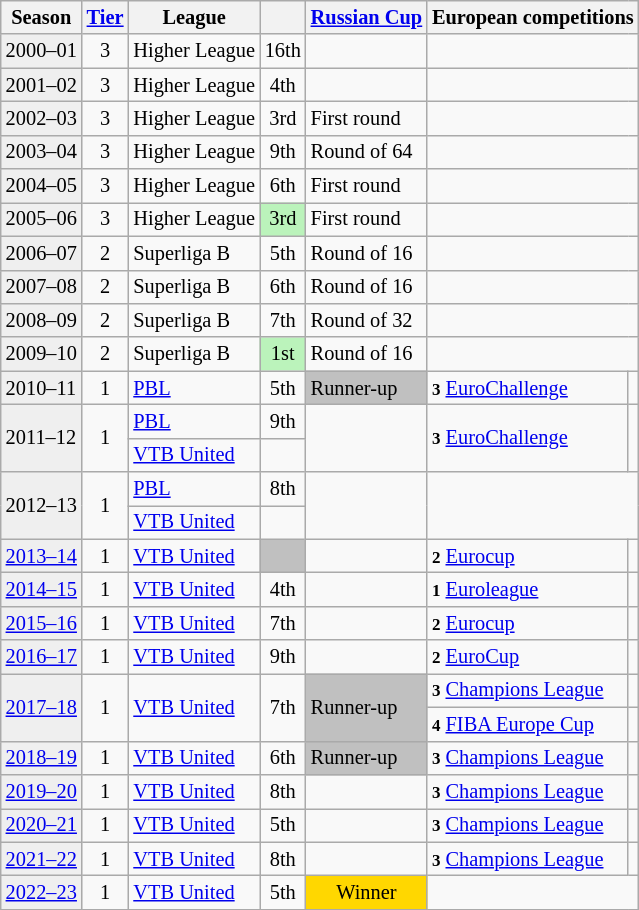<table class="wikitable" style="font-size:85%">
<tr bgcolor=>
<th>Season</th>
<th><a href='#'>Tier</a></th>
<th>League</th>
<th></th>
<th><a href='#'>Russian Cup</a></th>
<th colspan=2>European competitions</th>
</tr>
<tr>
<td style="background:#efefef;">2000–01</td>
<td align="center">3</td>
<td>Higher League</td>
<td align=center>16th</td>
<td></td>
<td colspan=2></td>
</tr>
<tr>
<td style="background:#efefef;">2001–02</td>
<td align="center">3</td>
<td>Higher League</td>
<td align=center>4th</td>
<td></td>
<td colspan=2></td>
</tr>
<tr>
<td style="background:#efefef;">2002–03</td>
<td align="center">3</td>
<td>Higher League</td>
<td align=center>3rd</td>
<td>First round</td>
<td colspan=2></td>
</tr>
<tr>
<td style="background:#efefef;">2003–04</td>
<td align="center">3</td>
<td>Higher League</td>
<td align=center>9th</td>
<td>Round of 64</td>
<td colspan=2></td>
</tr>
<tr>
<td style="background:#efefef;">2004–05</td>
<td align="center">3</td>
<td>Higher League</td>
<td align=center>6th</td>
<td>First round</td>
<td colspan=2></td>
</tr>
<tr>
<td style="background:#efefef;">2005–06</td>
<td align="center">3</td>
<td>Higher League</td>
<td align=center bgcolor=#BBF3BB>3rd</td>
<td>First round</td>
<td colspan=2></td>
</tr>
<tr>
<td style="background:#efefef;">2006–07</td>
<td align="center">2</td>
<td>Superliga B</td>
<td align=center>5th</td>
<td>Round of 16</td>
<td colspan=2></td>
</tr>
<tr>
<td style="background:#efefef;">2007–08</td>
<td align="center">2</td>
<td>Superliga B</td>
<td align=center>6th</td>
<td>Round of 16</td>
<td colspan=2></td>
</tr>
<tr>
<td style="background:#efefef;">2008–09</td>
<td align="center">2</td>
<td>Superliga B</td>
<td align=center>7th</td>
<td>Round of 32</td>
<td colspan=2></td>
</tr>
<tr>
<td style="background:#efefef;">2009–10</td>
<td align="center">2</td>
<td>Superliga B</td>
<td bgcolor=#BBF3BB align=center>1st</td>
<td>Round of 16</td>
<td colspan=2></td>
</tr>
<tr>
<td style="background:#efefef;">2010–11</td>
<td align="center">1</td>
<td><a href='#'>PBL</a></td>
<td align=center>5th</td>
<td bgcolor=silver>Runner-up</td>
<td><small><strong>3</strong></small> <a href='#'>EuroChallenge</a></td>
<td align=center></td>
</tr>
<tr>
<td rowspan=2 style="background:#efefef;">2011–12</td>
<td rowspan=2 align="center">1</td>
<td><a href='#'>PBL</a></td>
<td style="background: " align=center>9th</td>
<td rowspan=2  align=center></td>
<td rowspan=2><small><strong>3</strong></small> <a href='#'>EuroChallenge</a></td>
<td align=center rowspan=2></td>
</tr>
<tr>
<td><a href='#'>VTB United</a></td>
<td style="background: " align=center></td>
</tr>
<tr>
<td rowspan=2 style="background:#efefef;">2012–13</td>
<td rowspan=2 align="center">1</td>
<td><a href='#'>PBL</a></td>
<td style="background: " align=center>8th</td>
<td rowspan=2 align=center></td>
<td rowspan=2 colspan=2></td>
</tr>
<tr>
<td><a href='#'>VTB United</a></td>
<td style="background: " align=center></td>
</tr>
<tr>
<td style="background:#efefef;"><a href='#'>2013–14</a></td>
<td align="center">1</td>
<td><a href='#'>VTB United</a></td>
<td align=center bgcolor=silver></td>
<td></td>
<td><small><strong>2</strong></small> <a href='#'>Eurocup</a></td>
<td align=center></td>
</tr>
<tr>
<td style="background:#efefef;"><a href='#'>2014–15</a></td>
<td align="center">1</td>
<td><a href='#'>VTB United</a></td>
<td align=center>4th</td>
<td></td>
<td><small><strong>1</strong></small> <a href='#'>Euroleague</a></td>
<td align=center></td>
</tr>
<tr>
<td style="background:#efefef;"><a href='#'>2015–16</a></td>
<td align="center">1</td>
<td><a href='#'>VTB United</a></td>
<td align=center>7th</td>
<td></td>
<td><small><strong>2</strong></small> <a href='#'>Eurocup</a></td>
<td align=center></td>
</tr>
<tr>
<td style="background:#efefef;"><a href='#'>2016–17</a></td>
<td align="center">1</td>
<td><a href='#'>VTB United</a></td>
<td align=center>9th</td>
<td></td>
<td><small><strong>2</strong></small> <a href='#'>EuroCup</a></td>
<td align=center></td>
</tr>
<tr>
<td rowspan=2 style="background:#efefef;"><a href='#'>2017–18</a></td>
<td rowspan=2 align="center">1</td>
<td rowspan=2><a href='#'>VTB United</a></td>
<td rowspan=2 align=center>7th</td>
<td rowspan=2 bgcolor=silver>Runner-up</td>
<td><small><strong>3</strong></small> <a href='#'>Champions League</a></td>
<td align=center></td>
</tr>
<tr>
<td><small><strong>4</strong></small> <a href='#'>FIBA Europe Cup</a></td>
<td align=center></td>
</tr>
<tr>
<td style="background:#efefef;"><a href='#'>2018–19</a></td>
<td align="center">1</td>
<td><a href='#'>VTB United</a></td>
<td align=center>6th</td>
<td bgcolor=silver>Runner-up</td>
<td><small><strong>3</strong></small> <a href='#'>Champions League</a></td>
<td align=center></td>
</tr>
<tr>
<td style="background:#efefef;"><a href='#'>2019–20</a></td>
<td align="center">1</td>
<td><a href='#'>VTB United</a></td>
<td align=center>8th</td>
<td align=center></td>
<td><small><strong>3</strong></small> <a href='#'>Champions League</a></td>
<td align=center></td>
</tr>
<tr>
<td style="background:#efefef;"><a href='#'>2020–21</a></td>
<td align="center">1</td>
<td><a href='#'>VTB United</a></td>
<td align=center>5th</td>
<td></td>
<td><small><strong>3</strong></small> <a href='#'>Champions League</a></td>
<td align=center></td>
</tr>
<tr>
<td style="background:#efefef;"><a href='#'>2021–22</a></td>
<td align="center">1</td>
<td><a href='#'>VTB United</a></td>
<td align=center>8th</td>
<td></td>
<td><small><strong>3</strong></small> <a href='#'>Champions League</a></td>
<td align=center></td>
</tr>
<tr>
<td style="background:#efefef;"><a href='#'>2022–23</a></td>
<td align="center">1</td>
<td><a href='#'>VTB United</a></td>
<td align=center>5th</td>
<td align=center bgcolor=gold>Winner</td>
<td colspan=2></td>
</tr>
<tr>
</tr>
</table>
